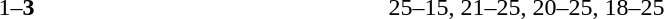<table>
<tr>
<th width=200></th>
<th width=80></th>
<th width=200></th>
<th width=220></th>
</tr>
<tr>
<td align=right></td>
<td align=center>1–<strong>3</strong></td>
<td><strong></strong></td>
<td>25–15, 21–25, 20–25, 18–25</td>
</tr>
</table>
